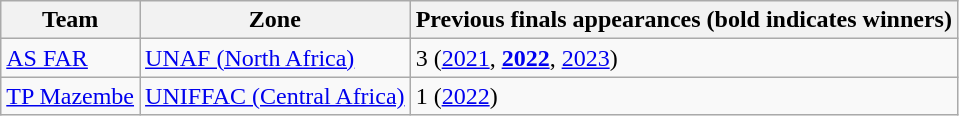<table class="wikitable">
<tr>
<th>Team</th>
<th>Zone</th>
<th>Previous finals appearances (bold indicates winners)</th>
</tr>
<tr>
<td> <a href='#'>AS FAR</a></td>
<td><a href='#'>UNAF (North Africa)</a></td>
<td>3 (<a href='#'>2021</a>, <strong><a href='#'>2022</a></strong>, <a href='#'>2023</a>)</td>
</tr>
<tr>
<td> <a href='#'>TP Mazembe</a></td>
<td><a href='#'>UNIFFAC (Central Africa)</a></td>
<td>1 (<a href='#'>2022</a>)</td>
</tr>
</table>
